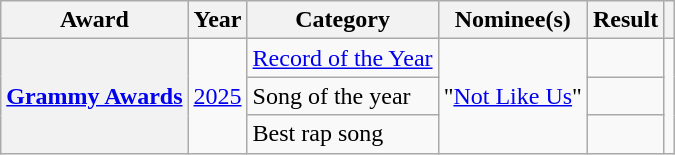<table class="wikitable sortable plainrowheaders">
<tr>
<th scope="col">Award</th>
<th scope="col">Year</th>
<th scope="col">Category</th>
<th scope="col">Nominee(s)</th>
<th scope="col">Result</th>
<th scope="col" class="unsortable"></th>
</tr>
<tr>
<th rowspan=3 scope="row"><a href='#'>Grammy Awards</a></th>
<td rowspan=3><a href='#'>2025</a></td>
<td><a href='#'>Record of the Year</a></td>
<td rowspan=3>"<a href='#'>Not Like Us</a>"</td>
<td></td>
<td Rowspan=3 align="center"></td>
</tr>
<tr>
<td>Song of the year</td>
<td></td>
</tr>
<tr>
<td>Best rap song</td>
<td></td>
</tr>
</table>
